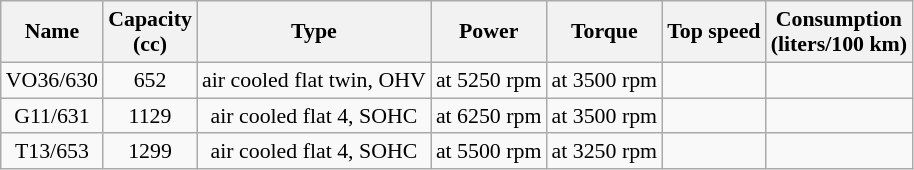<table class="wikitable" style="text-align:center; font-size:91%;">
<tr>
<th>Name</th>
<th>Capacity<br>(cc)</th>
<th>Type</th>
<th>Power</th>
<th>Torque</th>
<th>Top speed</th>
<th>Consumption<br>(liters/100 km)</th>
</tr>
<tr>
<td>VO36/630</td>
<td>652</td>
<td>air cooled flat twin,  OHV</td>
<td> at 5250 rpm</td>
<td> at 3500 rpm</td>
<td></td>
<td></td>
</tr>
<tr>
<td>G11/631</td>
<td>1129</td>
<td>air cooled flat  4,  SOHC</td>
<td> at 6250 rpm</td>
<td> at 3500 rpm</td>
<td></td>
<td></td>
</tr>
<tr>
<td>T13/653</td>
<td>1299</td>
<td>air cooled flat  4,  SOHC</td>
<td> at 5500 rpm</td>
<td> at 3250 rpm</td>
<td></td>
<td></td>
</tr>
</table>
